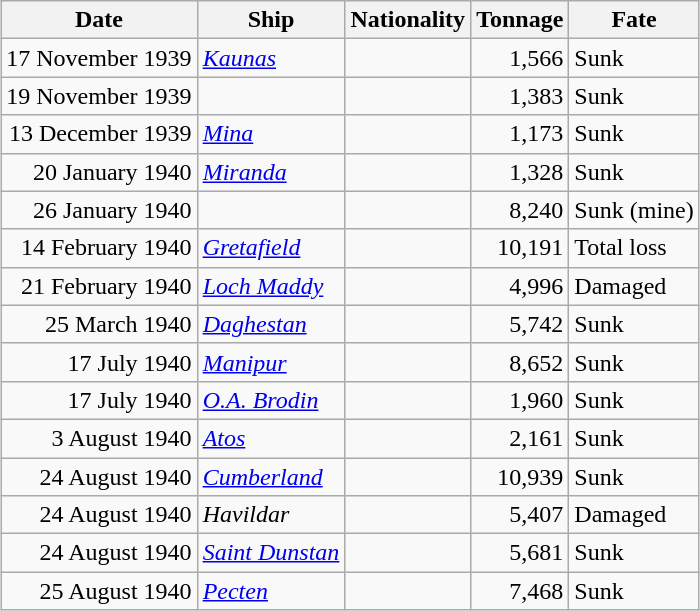<table class="wikitable sortable" style="margin: 1em auto 1em auto;"|->
<tr>
<th>Date</th>
<th>Ship</th>
<th>Nationality</th>
<th>Tonnage</th>
<th>Fate</th>
</tr>
<tr>
<td align="right">17 November 1939</td>
<td align="left"><a href='#'><em>Kaunas</em></a></td>
<td align="left"></td>
<td align="right">1,566</td>
<td align="left">Sunk</td>
</tr>
<tr>
<td align="right">19 November 1939</td>
<td align="left"></td>
<td align="left"></td>
<td align="right">1,383</td>
<td align="left">Sunk</td>
</tr>
<tr>
<td align="right">13 December 1939</td>
<td align="left"><a href='#'><em>Mina</em></a></td>
<td align="left"></td>
<td align="right">1,173</td>
<td align="left">Sunk</td>
</tr>
<tr>
<td align="right">20 January 1940</td>
<td align="left"><a href='#'><em>Miranda</em></a></td>
<td align="left"></td>
<td align="right">1,328</td>
<td align="left">Sunk</td>
</tr>
<tr>
<td align="right">26 January 1940</td>
<td align="left"></td>
<td align="left"></td>
<td align="right">8,240</td>
<td align="left">Sunk (mine)</td>
</tr>
<tr>
<td align="right">14 February 1940</td>
<td align="left"><a href='#'><em>Gretafield</em></a></td>
<td align="left"></td>
<td align="right">10,191</td>
<td>Total loss</td>
</tr>
<tr>
<td align="right">21 February 1940</td>
<td align="left"><a href='#'><em>Loch Maddy</em></a></td>
<td align="left"></td>
<td align="right">4,996</td>
<td align="left">Damaged</td>
</tr>
<tr>
<td align="right">25 March 1940</td>
<td align="left"><a href='#'><em>Daghestan</em></a></td>
<td align="left"></td>
<td align="right">5,742</td>
<td align="left">Sunk</td>
</tr>
<tr>
<td align="right">17 July 1940</td>
<td align="left"><a href='#'><em>Manipur</em></a></td>
<td align="left"></td>
<td align="right">8,652</td>
<td align="left">Sunk</td>
</tr>
<tr>
<td align="right">17 July 1940</td>
<td align="left"><a href='#'><em>O.A. Brodin</em></a></td>
<td align="left"></td>
<td align="right">1,960</td>
<td align="left">Sunk</td>
</tr>
<tr>
<td align="right">3 August 1940</td>
<td align="left"><a href='#'><em>Atos</em></a></td>
<td align="left"></td>
<td align="right">2,161</td>
<td align="left">Sunk</td>
</tr>
<tr>
<td align="right">24 August 1940</td>
<td align="left"><a href='#'><em>Cumberland</em></a></td>
<td align="left"></td>
<td align="right">10,939</td>
<td align="left">Sunk</td>
</tr>
<tr>
<td align="right">24 August 1940</td>
<td align="left"><em>Havildar</em></td>
<td align="left"></td>
<td align="right">5,407</td>
<td align="left">Damaged</td>
</tr>
<tr>
<td align="right">24 August 1940</td>
<td align="left"><a href='#'><em>Saint Dunstan</em></a></td>
<td align="left"></td>
<td align="right">5,681</td>
<td align="left">Sunk</td>
</tr>
<tr>
<td align="right">25 August 1940</td>
<td align="left"><a href='#'><em>Pecten</em></a></td>
<td align="left"></td>
<td align="right">7,468</td>
<td align="left">Sunk</td>
</tr>
</table>
